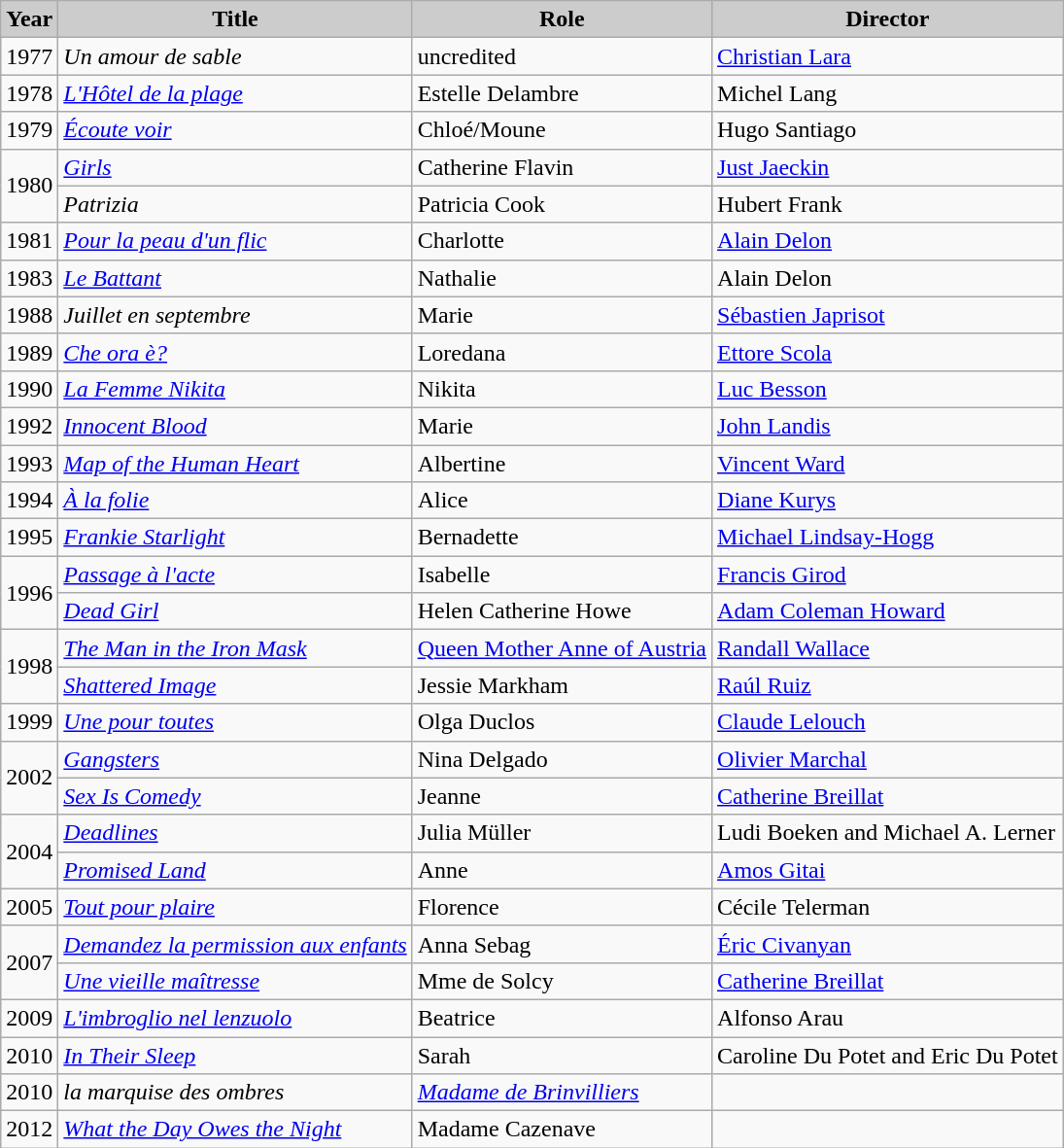<table class="wikitable">
<tr>
<th style="background: #CCCCCC;">Year</th>
<th style="background: #CCCCCC;">Title</th>
<th style="background: #CCCCCC;">Role</th>
<th style="background: #CCCCCC;">Director</th>
</tr>
<tr>
<td>1977</td>
<td><em>Un amour de sable</em></td>
<td>uncredited</td>
<td><a href='#'>Christian Lara</a></td>
</tr>
<tr>
<td>1978</td>
<td><em><a href='#'>L'Hôtel de la plage</a></em></td>
<td>Estelle Delambre</td>
<td>Michel Lang</td>
</tr>
<tr>
<td>1979</td>
<td><em><a href='#'>Écoute voir</a></em></td>
<td>Chloé/Moune</td>
<td>Hugo Santiago</td>
</tr>
<tr>
<td rowspan=2>1980</td>
<td><em><a href='#'>Girls</a></em></td>
<td>Catherine Flavin</td>
<td><a href='#'>Just Jaeckin</a></td>
</tr>
<tr>
<td><em>Patrizia</em></td>
<td>Patricia Cook</td>
<td>Hubert Frank</td>
</tr>
<tr>
<td>1981</td>
<td><em><a href='#'>Pour la peau d'un flic</a></em></td>
<td>Charlotte</td>
<td><a href='#'>Alain Delon</a></td>
</tr>
<tr>
<td>1983</td>
<td><em><a href='#'>Le Battant</a></em></td>
<td>Nathalie</td>
<td>Alain Delon</td>
</tr>
<tr>
<td>1988</td>
<td><em>Juillet en septembre</em></td>
<td>Marie</td>
<td><a href='#'>Sébastien Japrisot</a></td>
</tr>
<tr>
<td>1989</td>
<td><em><a href='#'>Che ora è?</a></em></td>
<td>Loredana</td>
<td><a href='#'>Ettore Scola</a></td>
</tr>
<tr>
<td>1990</td>
<td><em><a href='#'>La Femme Nikita</a></em></td>
<td>Nikita</td>
<td><a href='#'>Luc Besson</a></td>
</tr>
<tr>
<td>1992</td>
<td><em><a href='#'>Innocent Blood</a></em></td>
<td>Marie</td>
<td><a href='#'>John Landis</a></td>
</tr>
<tr>
<td>1993</td>
<td><em><a href='#'>Map of the Human Heart</a></em></td>
<td>Albertine</td>
<td><a href='#'>Vincent Ward</a></td>
</tr>
<tr>
<td>1994</td>
<td><em><a href='#'>À la folie</a></em></td>
<td>Alice</td>
<td><a href='#'>Diane Kurys</a></td>
</tr>
<tr>
<td>1995</td>
<td><em><a href='#'>Frankie Starlight</a></em></td>
<td>Bernadette</td>
<td><a href='#'>Michael Lindsay-Hogg</a></td>
</tr>
<tr>
<td rowspan=2>1996</td>
<td><em><a href='#'>Passage à l'acte</a></em></td>
<td>Isabelle</td>
<td><a href='#'>Francis Girod</a></td>
</tr>
<tr>
<td><em><a href='#'>Dead Girl</a></em></td>
<td>Helen Catherine Howe</td>
<td><a href='#'>Adam Coleman Howard</a></td>
</tr>
<tr>
<td rowspan=2>1998</td>
<td><em><a href='#'>The Man in the Iron Mask</a></em></td>
<td><a href='#'>Queen Mother Anne of Austria</a></td>
<td><a href='#'>Randall Wallace</a></td>
</tr>
<tr>
<td><em><a href='#'>Shattered Image</a></em></td>
<td>Jessie Markham</td>
<td><a href='#'>Raúl Ruiz</a></td>
</tr>
<tr>
<td>1999</td>
<td><em><a href='#'>Une pour toutes</a></em></td>
<td>Olga Duclos</td>
<td><a href='#'>Claude Lelouch</a></td>
</tr>
<tr>
<td rowspan=2>2002</td>
<td><em><a href='#'>Gangsters</a></em></td>
<td>Nina Delgado</td>
<td><a href='#'>Olivier Marchal</a></td>
</tr>
<tr>
<td><em><a href='#'>Sex Is Comedy</a></em></td>
<td>Jeanne</td>
<td><a href='#'>Catherine Breillat</a></td>
</tr>
<tr>
<td rowspan=2>2004</td>
<td><em><a href='#'>Deadlines</a></em></td>
<td>Julia Müller</td>
<td>Ludi Boeken and Michael A. Lerner</td>
</tr>
<tr>
<td><em><a href='#'>Promised Land</a></em></td>
<td>Anne</td>
<td><a href='#'>Amos Gitai</a></td>
</tr>
<tr>
<td>2005</td>
<td><em><a href='#'>Tout pour plaire</a></em></td>
<td>Florence</td>
<td>Cécile Telerman</td>
</tr>
<tr>
<td rowspan=2>2007</td>
<td><em><a href='#'>Demandez la permission aux enfants</a></em></td>
<td>Anna Sebag</td>
<td><a href='#'>Éric Civanyan</a></td>
</tr>
<tr>
<td><em><a href='#'>Une vieille maîtresse</a></em></td>
<td>Mme de Solcy</td>
<td><a href='#'>Catherine Breillat</a></td>
</tr>
<tr>
<td>2009</td>
<td><em><a href='#'>L'imbroglio nel lenzuolo</a></em></td>
<td>Beatrice</td>
<td>Alfonso Arau</td>
</tr>
<tr>
<td>2010</td>
<td><em><a href='#'>In Their Sleep</a></em></td>
<td>Sarah</td>
<td>Caroline Du Potet and Eric Du Potet</td>
</tr>
<tr>
<td>2010</td>
<td><em>la marquise des ombres</em></td>
<td><em><a href='#'>Madame de Brinvilliers</a></em></td>
<td></td>
</tr>
<tr>
<td>2012</td>
<td><em><a href='#'>What the Day Owes the Night</a></em></td>
<td>Madame Cazenave</td>
<td></td>
</tr>
</table>
